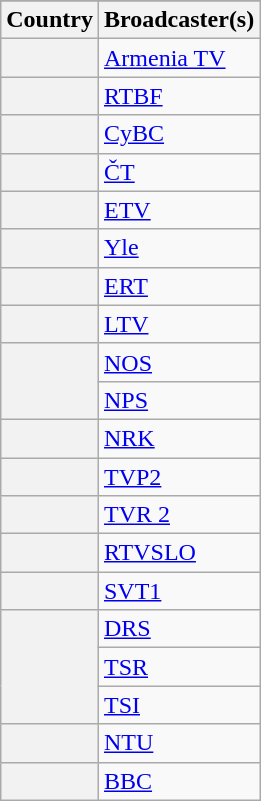<table class="wikitable plainrowheaders">
<tr>
</tr>
<tr>
<th scope="col">Country</th>
<th scope="col">Broadcaster(s)</th>
</tr>
<tr>
<th scope="row"></th>
<td><a href='#'>Armenia TV</a></td>
</tr>
<tr>
<th scope="row"></th>
<td><a href='#'>RTBF</a></td>
</tr>
<tr>
<th scope="row"></th>
<td><a href='#'>CyBC</a></td>
</tr>
<tr>
<th scope="row"></th>
<td><a href='#'>ČT</a></td>
</tr>
<tr>
<th scope="row"></th>
<td><a href='#'>ETV</a></td>
</tr>
<tr>
<th scope="row"></th>
<td><a href='#'>Yle</a></td>
</tr>
<tr>
<th scope="row"></th>
<td><a href='#'>ERT</a></td>
</tr>
<tr>
<th scope="row"></th>
<td><a href='#'>LTV</a></td>
</tr>
<tr>
<th scope="rowgroup" rowspan="2"></th>
<td><a href='#'>NOS</a></td>
</tr>
<tr>
<td><a href='#'>NPS</a></td>
</tr>
<tr>
<th scope="row"></th>
<td><a href='#'>NRK</a></td>
</tr>
<tr>
<th scope="row"></th>
<td><a href='#'>TVP2</a></td>
</tr>
<tr>
<th scope="row"></th>
<td><a href='#'>TVR 2</a></td>
</tr>
<tr>
<th scope="row"></th>
<td><a href='#'>RTVSLO</a></td>
</tr>
<tr>
<th scope="row"></th>
<td><a href='#'>SVT1</a></td>
</tr>
<tr>
<th scope="rowgroup" rowspan="3"></th>
<td><a href='#'>DRS</a></td>
</tr>
<tr>
<td><a href='#'>TSR</a></td>
</tr>
<tr>
<td><a href='#'>TSI</a></td>
</tr>
<tr>
<th scope="row"></th>
<td><a href='#'>NTU</a></td>
</tr>
<tr>
<th scope="row"></th>
<td><a href='#'>BBC</a></td>
</tr>
</table>
